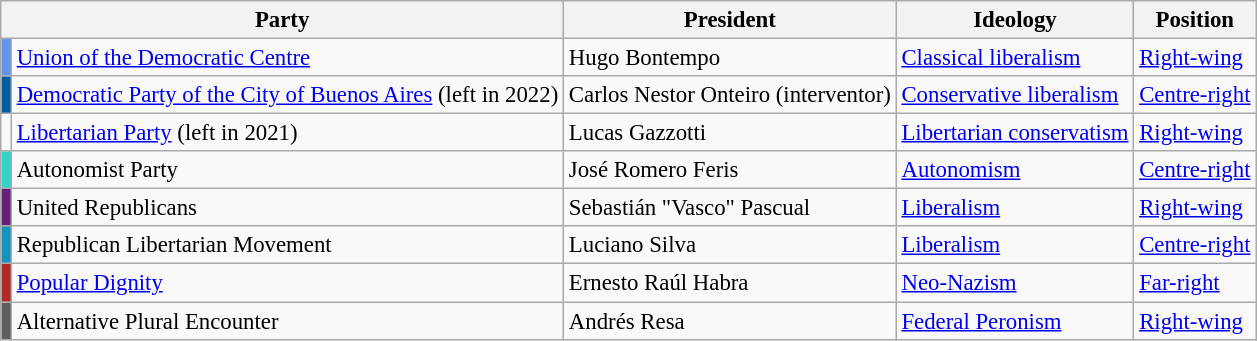<table class="wikitable sortable" style="font-size:95%">
<tr>
<th colspan="2">Party</th>
<th>President</th>
<th>Ideology</th>
<th>Position</th>
</tr>
<tr>
<td bgcolor="#6495ED"></td>
<td><a href='#'>Union of the Democratic Centre</a></td>
<td>Hugo Bontempo</td>
<td><a href='#'>Classical liberalism</a></td>
<td><a href='#'>Right-wing</a></td>
</tr>
<tr>
<td bgcolor="#005C9E"></td>
<td><a href='#'>Democratic Party of the City of Buenos Aires</a> (left in 2022)</td>
<td>Carlos Nestor Onteiro (interventor)</td>
<td><a href='#'>Conservative liberalism</a></td>
<td><a href='#'>Centre-right</a></td>
</tr>
<tr>
<td bgcolor=></td>
<td><a href='#'>Libertarian Party</a> (left in 2021)</td>
<td>Lucas Gazzotti</td>
<td><a href='#'>Libertarian conservatism</a></td>
<td><a href='#'>Right-wing</a></td>
</tr>
<tr>
<td bgcolor="#30D5C8"></td>
<td>Autonomist Party</td>
<td>José Romero Feris</td>
<td><a href='#'>Autonomism</a></td>
<td><a href='#'>Centre-right</a></td>
</tr>
<tr>
<td bgcolor="#651F7A"></td>
<td>United Republicans</td>
<td>Sebastián "Vasco" Pascual</td>
<td><a href='#'>Liberalism</a></td>
<td><a href='#'>Right-wing</a></td>
</tr>
<tr>
<td bgcolor="#1492c0"></td>
<td>Republican Libertarian Movement</td>
<td>Luciano Silva</td>
<td><a href='#'>Liberalism</a></td>
<td><a href='#'>Centre-right</a></td>
</tr>
<tr>
<td bgcolor="#b02925"></td>
<td><a href='#'>Popular Dignity</a></td>
<td>Ernesto Raúl Habra</td>
<td><a href='#'>Neo-Nazism</a></td>
<td><a href='#'>Far-right</a></td>
</tr>
<tr>
<td bgcolor="#5E5E5E"></td>
<td>Alternative Plural Encounter</td>
<td>Andrés Resa</td>
<td><a href='#'>Federal Peronism</a></td>
<td><a href='#'>Right-wing</a></td>
</tr>
</table>
